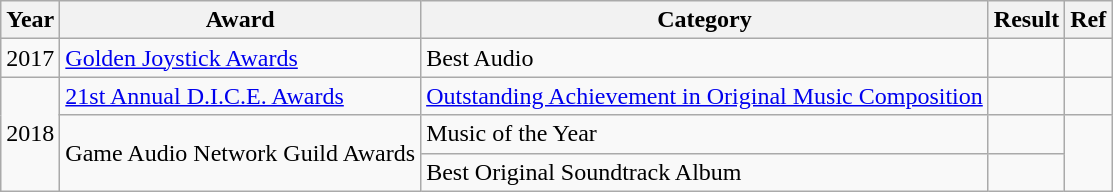<table class="wikitable sortable">
<tr>
<th>Year</th>
<th>Award</th>
<th>Category</th>
<th>Result</th>
<th>Ref</th>
</tr>
<tr>
<td style="text-align:center;">2017</td>
<td rowspan="1"><a href='#'>Golden Joystick Awards</a></td>
<td>Best Audio</td>
<td></td>
<td rowspan="1" style="text-align:center;"></td>
</tr>
<tr>
<td rowspan="3" style="text-align:center;">2018</td>
<td rowspan="1"><a href='#'>21st Annual D.I.C.E. Awards</a></td>
<td><a href='#'>Outstanding Achievement in Original Music Composition</a></td>
<td></td>
<td rowspan="1" style="text-align:center;"></td>
</tr>
<tr>
<td rowspan="2">Game Audio Network Guild Awards</td>
<td>Music of the Year</td>
<td></td>
<td rowspan="2" style="text-align:center;"></td>
</tr>
<tr>
<td>Best Original Soundtrack Album</td>
<td></td>
</tr>
</table>
